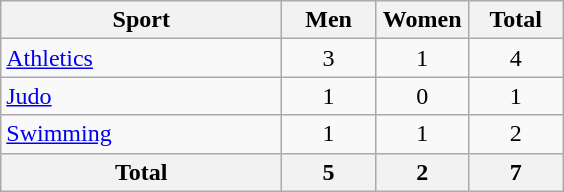<table class="wikitable sortable" style="text-align:center;">
<tr>
<th width=180>Sport</th>
<th width=55>Men</th>
<th width=55>Women</th>
<th width=55>Total</th>
</tr>
<tr>
<td align=left><a href='#'>Athletics</a></td>
<td>3</td>
<td>1</td>
<td>4</td>
</tr>
<tr>
<td align=left><a href='#'>Judo</a></td>
<td>1</td>
<td>0</td>
<td>1</td>
</tr>
<tr>
<td align=left><a href='#'>Swimming</a></td>
<td>1</td>
<td>1</td>
<td>2</td>
</tr>
<tr>
<th>Total</th>
<th>5</th>
<th>2</th>
<th>7</th>
</tr>
</table>
